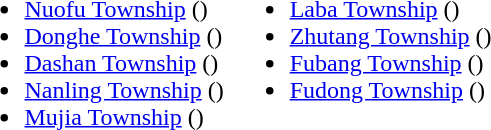<table>
<tr>
<td valign="top"><br><ul><li><a href='#'>Nuofu Township</a> ()</li><li><a href='#'>Donghe Township</a> ()</li><li><a href='#'>Dashan Township</a> ()</li><li><a href='#'>Nanling Township</a> ()</li><li><a href='#'>Mujia Township</a> ()</li></ul></td>
<td valign="top"><br><ul><li><a href='#'>Laba Township</a> ()</li><li><a href='#'>Zhutang Township</a> ()</li><li><a href='#'>Fubang Township</a> ()</li><li><a href='#'>Fudong Township</a> ()</li></ul></td>
</tr>
</table>
